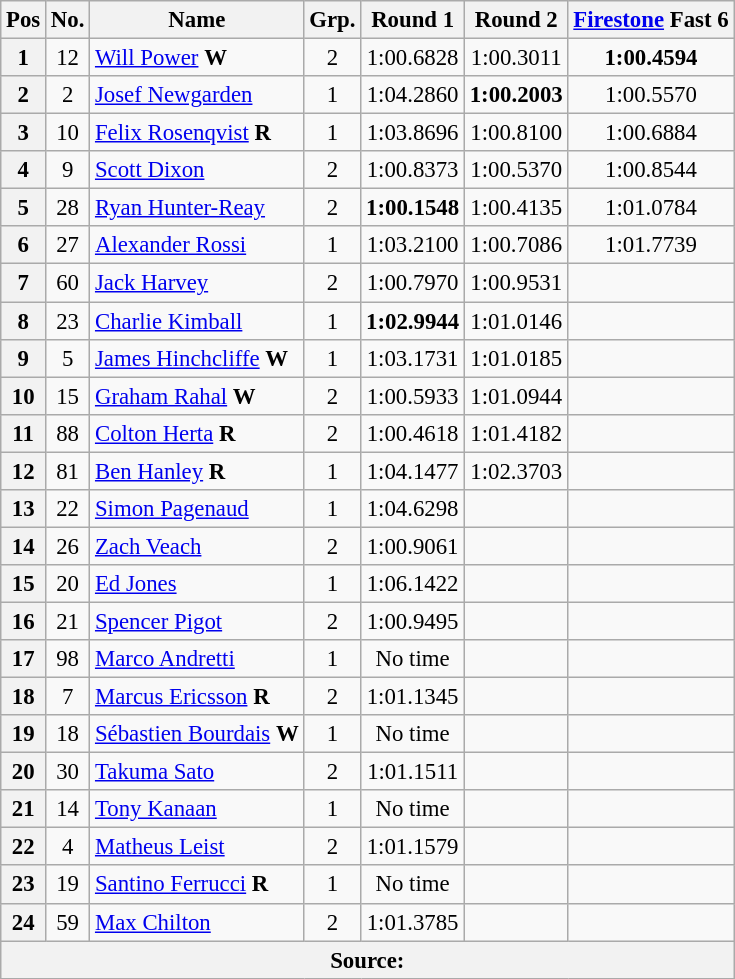<table class="wikitable sortable" style="text-align:center; font-size: 95%;">
<tr>
<th>Pos</th>
<th>No.</th>
<th>Name</th>
<th>Grp.</th>
<th>Round 1</th>
<th>Round 2</th>
<th><a href='#'>Firestone</a> Fast 6</th>
</tr>
<tr>
<th scope="row">1</th>
<td>12</td>
<td align="left"> <a href='#'>Will Power</a> <strong><span>W</span></strong></td>
<td>2</td>
<td>1:00.6828</td>
<td>1:00.3011</td>
<td><strong>1:00.4594</strong></td>
</tr>
<tr>
<th scope="row">2</th>
<td>2</td>
<td align="left"> <a href='#'>Josef Newgarden</a></td>
<td>1</td>
<td>1:04.2860</td>
<td><strong>1:00.2003</strong></td>
<td>1:00.5570</td>
</tr>
<tr>
<th scope="row">3</th>
<td>10</td>
<td align="left"> <a href='#'>Felix Rosenqvist</a> <strong><span>R</span></strong></td>
<td>1</td>
<td>1:03.8696</td>
<td>1:00.8100</td>
<td>1:00.6884</td>
</tr>
<tr>
<th scope="row">4</th>
<td>9</td>
<td align="left"> <a href='#'>Scott Dixon</a></td>
<td>2</td>
<td>1:00.8373</td>
<td>1:00.5370</td>
<td>1:00.8544</td>
</tr>
<tr>
<th scope="row">5</th>
<td>28</td>
<td align="left"> <a href='#'>Ryan Hunter-Reay</a></td>
<td>2</td>
<td><strong>1:00.1548</strong></td>
<td>1:00.4135</td>
<td>1:01.0784</td>
</tr>
<tr>
<th scope="row">6</th>
<td>27</td>
<td align="left"> <a href='#'>Alexander Rossi</a></td>
<td>1</td>
<td>1:03.2100</td>
<td>1:00.7086</td>
<td>1:01.7739</td>
</tr>
<tr>
<th scope="row">7</th>
<td>60</td>
<td align="left"> <a href='#'>Jack Harvey</a></td>
<td>2</td>
<td>1:00.7970</td>
<td>1:00.9531</td>
<td></td>
</tr>
<tr>
<th scope="row">8</th>
<td>23</td>
<td align="left"> <a href='#'>Charlie Kimball</a></td>
<td>1</td>
<td><strong>1:02.9944</strong></td>
<td>1:01.0146</td>
<td></td>
</tr>
<tr>
<th scope="row">9</th>
<td>5</td>
<td align="left"> <a href='#'>James Hinchcliffe</a> <strong><span>W</span></strong></td>
<td>1</td>
<td>1:03.1731</td>
<td>1:01.0185</td>
<td></td>
</tr>
<tr>
<th>10</th>
<td>15</td>
<td align="left"> <a href='#'>Graham Rahal</a> <strong><span>W</span></strong></td>
<td>2</td>
<td>1:00.5933</td>
<td>1:01.0944</td>
<td></td>
</tr>
<tr>
<th scope="row">11</th>
<td>88</td>
<td align="left"> <a href='#'>Colton Herta</a> <strong><span>R</span></strong></td>
<td>2</td>
<td>1:00.4618</td>
<td>1:01.4182</td>
<td></td>
</tr>
<tr>
<th scope="row">12</th>
<td>81</td>
<td align="left"> <a href='#'>Ben Hanley</a> <strong><span>R</span></strong></td>
<td>1</td>
<td>1:04.1477</td>
<td>1:02.3703</td>
<td></td>
</tr>
<tr>
<th scope="row">13</th>
<td>22</td>
<td align="left"> <a href='#'>Simon Pagenaud</a></td>
<td>1</td>
<td>1:04.6298</td>
<td></td>
<td></td>
</tr>
<tr>
<th scope="row">14</th>
<td>26</td>
<td align="left"> <a href='#'>Zach Veach</a></td>
<td>2</td>
<td>1:00.9061</td>
<td></td>
<td></td>
</tr>
<tr>
<th scope="row">15</th>
<td>20</td>
<td align="left"> <a href='#'>Ed Jones</a></td>
<td>1</td>
<td>1:06.1422</td>
<td></td>
<td></td>
</tr>
<tr>
<th>16</th>
<td>21</td>
<td align="left"> <a href='#'>Spencer Pigot</a></td>
<td>2</td>
<td>1:00.9495</td>
<td></td>
<td></td>
</tr>
<tr>
<th scope="row">17</th>
<td>98</td>
<td align="left"> <a href='#'>Marco Andretti</a></td>
<td>1</td>
<td>No time</td>
<td></td>
<td></td>
</tr>
<tr>
<th>18</th>
<td>7</td>
<td align="left"> <a href='#'>Marcus Ericsson</a> <strong><span>R</span></strong></td>
<td>2</td>
<td>1:01.1345</td>
<td></td>
<td></td>
</tr>
<tr>
<th scope="row">19</th>
<td>18</td>
<td align="left"> <a href='#'>Sébastien Bourdais</a> <strong><span>W</span></strong></td>
<td>1</td>
<td>No time</td>
<td></td>
<td></td>
</tr>
<tr>
<th scope="row">20</th>
<td>30</td>
<td align="left"> <a href='#'>Takuma Sato</a></td>
<td>2</td>
<td>1:01.1511</td>
<td></td>
<td></td>
</tr>
<tr>
<th scope="row">21</th>
<td>14</td>
<td align="left"> <a href='#'>Tony Kanaan</a></td>
<td>1</td>
<td>No time</td>
<td></td>
<td></td>
</tr>
<tr>
<th scope="row">22</th>
<td>4</td>
<td align="left"> <a href='#'>Matheus Leist</a></td>
<td>2</td>
<td>1:01.1579</td>
<td></td>
<td></td>
</tr>
<tr>
<th>23</th>
<td>19</td>
<td align="left"> <a href='#'>Santino Ferrucci</a> <strong><span>R</span></strong></td>
<td>1</td>
<td>No time</td>
<td></td>
<td></td>
</tr>
<tr>
<th scope="row">24</th>
<td>59</td>
<td align="left"> <a href='#'>Max Chilton</a></td>
<td>2</td>
<td>1:01.3785</td>
<td></td>
<td></td>
</tr>
<tr>
<th colspan="11">Source:</th>
</tr>
</table>
